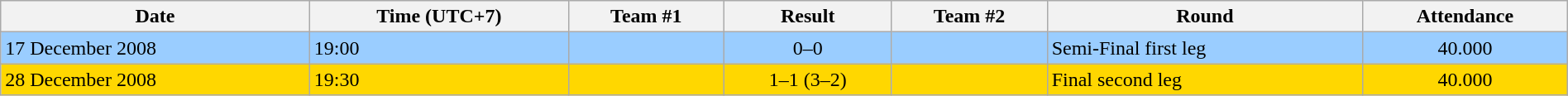<table class="wikitable" style="text-align:left; width:100%;">
<tr>
<th>Date</th>
<th>Time (UTC+7)</th>
<th>Team #1</th>
<th>Result</th>
<th>Team #2</th>
<th>Round</th>
<th>Attendance</th>
</tr>
<tr bgcolor=#9acdff>
<td>17 December 2008</td>
<td>19:00</td>
<td></td>
<td style="text-align:center;">0–0</td>
<td></td>
<td>Semi-Final first leg</td>
<td style="text-align:center;">40.000</td>
</tr>
<tr bgcolor=gold>
<td>28 December 2008</td>
<td>19:30</td>
<td></td>
<td style="text-align:center;">1–1 (3–2)</td>
<td></td>
<td>Final second leg</td>
<td style="text-align:center;">40.000</td>
</tr>
</table>
